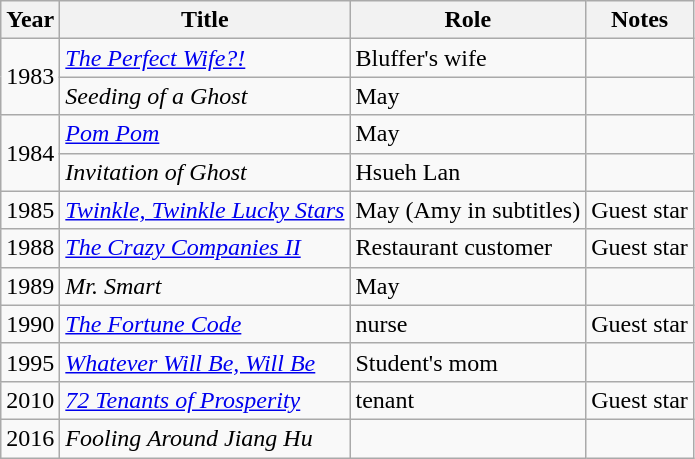<table class="wikitable">
<tr>
<th>Year</th>
<th>Title</th>
<th>Role</th>
<th>Notes</th>
</tr>
<tr>
<td rowspan="2">1983</td>
<td><em><a href='#'>The Perfect Wife?!</a></em></td>
<td>Bluffer's wife</td>
<td></td>
</tr>
<tr>
<td><em>Seeding of a Ghost</em></td>
<td>May</td>
<td></td>
</tr>
<tr>
<td rowspan="2">1984</td>
<td><em><a href='#'>Pom Pom</a></em></td>
<td>May</td>
<td></td>
</tr>
<tr>
<td><em>Invitation of Ghost</em></td>
<td>Hsueh Lan</td>
<td></td>
</tr>
<tr>
<td>1985</td>
<td><em><a href='#'>Twinkle, Twinkle Lucky Stars</a></em></td>
<td>May (Amy in subtitles)</td>
<td>Guest star</td>
</tr>
<tr>
<td>1988</td>
<td><em><a href='#'>The Crazy Companies II</a></em></td>
<td>Restaurant customer</td>
<td>Guest star</td>
</tr>
<tr>
<td>1989</td>
<td><em>Mr. Smart</em></td>
<td>May</td>
<td></td>
</tr>
<tr>
<td>1990</td>
<td><em><a href='#'>The Fortune Code</a></em></td>
<td>nurse</td>
<td>Guest star</td>
</tr>
<tr>
<td>1995</td>
<td><em><a href='#'>Whatever Will Be, Will Be</a></em></td>
<td>Student's mom</td>
<td></td>
</tr>
<tr>
<td>2010</td>
<td><em><a href='#'>72 Tenants of Prosperity</a></em></td>
<td>tenant</td>
<td>Guest star</td>
</tr>
<tr>
<td>2016</td>
<td><em>Fooling Around Jiang Hu</em></td>
<td></td>
<td></td>
</tr>
</table>
